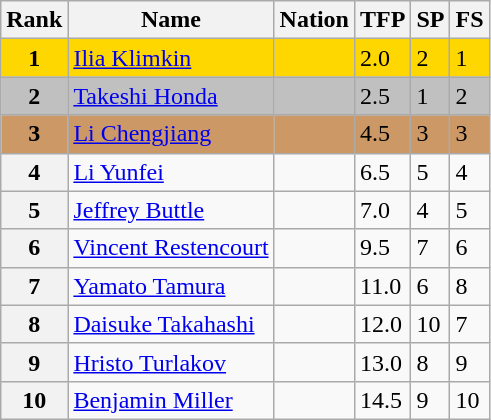<table class="wikitable">
<tr>
<th>Rank</th>
<th>Name</th>
<th>Nation</th>
<th>TFP</th>
<th>SP</th>
<th>FS</th>
</tr>
<tr bgcolor="gold">
<td align="center"><strong>1</strong></td>
<td><a href='#'>Ilia Klimkin</a></td>
<td></td>
<td>2.0</td>
<td>2</td>
<td>1</td>
</tr>
<tr bgcolor="silver">
<td align="center"><strong>2</strong></td>
<td><a href='#'>Takeshi Honda</a></td>
<td></td>
<td>2.5</td>
<td>1</td>
<td>2</td>
</tr>
<tr bgcolor="cc9966">
<td align="center"><strong>3</strong></td>
<td><a href='#'>Li Chengjiang</a></td>
<td></td>
<td>4.5</td>
<td>3</td>
<td>3</td>
</tr>
<tr>
<th>4</th>
<td><a href='#'>Li Yunfei</a></td>
<td></td>
<td>6.5</td>
<td>5</td>
<td>4</td>
</tr>
<tr>
<th>5</th>
<td><a href='#'>Jeffrey Buttle</a></td>
<td></td>
<td>7.0</td>
<td>4</td>
<td>5</td>
</tr>
<tr>
<th>6</th>
<td><a href='#'>Vincent Restencourt</a></td>
<td></td>
<td>9.5</td>
<td>7</td>
<td>6</td>
</tr>
<tr>
<th>7</th>
<td><a href='#'>Yamato Tamura</a></td>
<td></td>
<td>11.0</td>
<td>6</td>
<td>8</td>
</tr>
<tr>
<th>8</th>
<td><a href='#'>Daisuke Takahashi</a></td>
<td></td>
<td>12.0</td>
<td>10</td>
<td>7</td>
</tr>
<tr>
<th>9</th>
<td><a href='#'>Hristo Turlakov</a></td>
<td></td>
<td>13.0</td>
<td>8</td>
<td>9</td>
</tr>
<tr>
<th>10</th>
<td><a href='#'>Benjamin Miller</a></td>
<td></td>
<td>14.5</td>
<td>9</td>
<td>10</td>
</tr>
</table>
